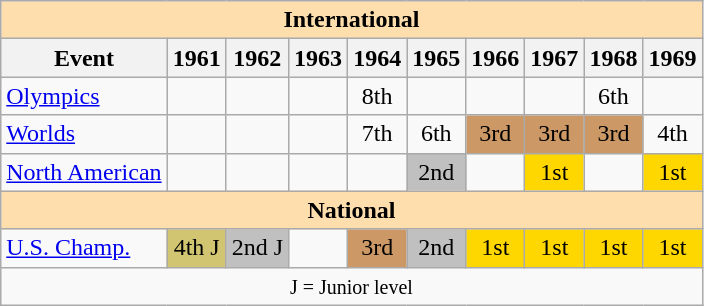<table class="wikitable" style="text-align:center">
<tr>
<th style="background-color: #ffdead; " colspan=10 align=center>International</th>
</tr>
<tr>
<th>Event</th>
<th>1961</th>
<th>1962</th>
<th>1963</th>
<th>1964</th>
<th>1965</th>
<th>1966</th>
<th>1967</th>
<th>1968</th>
<th>1969</th>
</tr>
<tr>
<td align=left><a href='#'>Olympics</a></td>
<td></td>
<td></td>
<td></td>
<td>8th</td>
<td></td>
<td></td>
<td></td>
<td>6th</td>
<td></td>
</tr>
<tr>
<td align=left><a href='#'>Worlds</a></td>
<td></td>
<td></td>
<td></td>
<td>7th</td>
<td>6th</td>
<td bgcolor=cc9966>3rd</td>
<td bgcolor=cc9966>3rd</td>
<td bgcolor=cc9966>3rd</td>
<td>4th</td>
</tr>
<tr>
<td align=left><a href='#'>North American</a></td>
<td></td>
<td></td>
<td></td>
<td></td>
<td bgcolor=silver>2nd</td>
<td></td>
<td bgcolor=gold>1st</td>
<td></td>
<td bgcolor=gold>1st</td>
</tr>
<tr>
<th style="background-color: #ffdead; " colspan=10 align=center>National</th>
</tr>
<tr>
<td align=left><a href='#'>U.S. Champ.</a></td>
<td bgcolor=d1c571>4th J</td>
<td bgcolor=silver>2nd J</td>
<td></td>
<td bgcolor=cc9966>3rd</td>
<td bgcolor=silver>2nd</td>
<td bgcolor=gold>1st</td>
<td bgcolor=gold>1st</td>
<td bgcolor=gold>1st</td>
<td bgcolor=gold>1st</td>
</tr>
<tr>
<td colspan=10 align=center><small> J = Junior level </small></td>
</tr>
</table>
